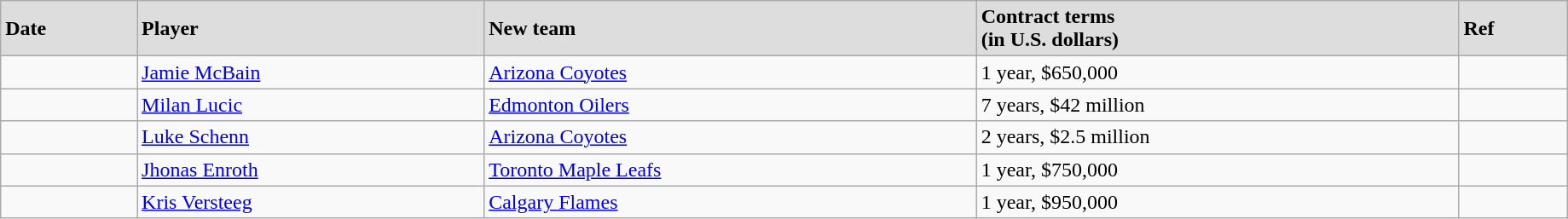<table class="wikitable" width=97%>
<tr style="background:#ddd;">
<td><strong>Date</strong></td>
<td><strong>Player</strong></td>
<td><strong>New team</strong></td>
<td><strong>Contract terms</strong><br><strong>(in U.S. dollars)</strong></td>
<td><strong>Ref</strong></td>
</tr>
<tr>
<td></td>
<td><a href='#'>Jamie McBain</a></td>
<td><a href='#'>Arizona Coyotes</a></td>
<td>1 year, $650,000</td>
<td></td>
</tr>
<tr>
<td></td>
<td><a href='#'>Milan Lucic</a></td>
<td><a href='#'>Edmonton Oilers</a></td>
<td>7 years, $42 million</td>
<td></td>
</tr>
<tr>
<td></td>
<td><a href='#'>Luke Schenn</a></td>
<td><a href='#'>Arizona Coyotes</a></td>
<td>2 years, $2.5 million</td>
<td></td>
</tr>
<tr>
<td></td>
<td><a href='#'>Jhonas Enroth</a></td>
<td><a href='#'>Toronto Maple Leafs</a></td>
<td>1 year, $750,000</td>
<td></td>
</tr>
<tr>
<td></td>
<td><a href='#'>Kris Versteeg</a></td>
<td><a href='#'>Calgary Flames</a></td>
<td>1 year, $950,000</td>
<td></td>
</tr>
</table>
